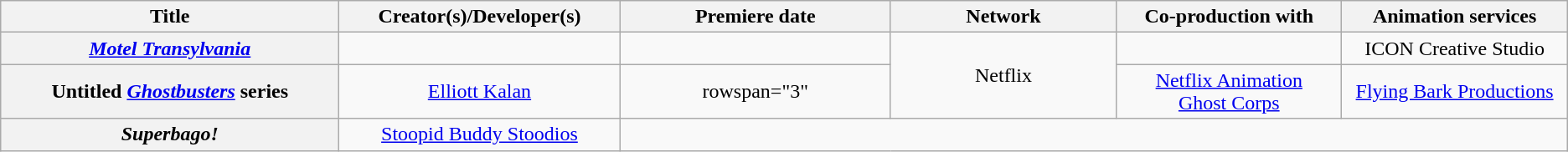<table class="wikitable plainrowheaders sortable" style="text-align: center">
<tr>
<th scope="col" width=15%>Title</th>
<th scope="col" width=10%>Creator(s)/Developer(s)</th>
<th scope="col" width=12%>Premiere date</th>
<th scope="col" width=10%>Network</th>
<th scope="col" width=10%>Co-production with</th>
<th scope="col" width=10%>Animation services</th>
</tr>
<tr>
<th scope="row"><em><a href='#'>Motel Transylvania</a></em></th>
<td></td>
<td></td>
<td rowspan="2">Netflix</td>
<td></td>
<td>ICON Creative Studio</td>
</tr>
<tr>
<th scope="row">Untitled <em><a href='#'>Ghostbusters</a></em> series</th>
<td><a href='#'>Elliott Kalan</a></td>
<td>rowspan="3" </td>
<td><a href='#'>Netflix Animation</a><br><a href='#'>Ghost Corps</a></td>
<td><a href='#'>Flying Bark Productions</a></td>
</tr>
<tr>
<th scope="row"><em>Superbago!</em></th>
<td><a href='#'>Stoopid Buddy Stoodios</a></td>
</tr>
</table>
